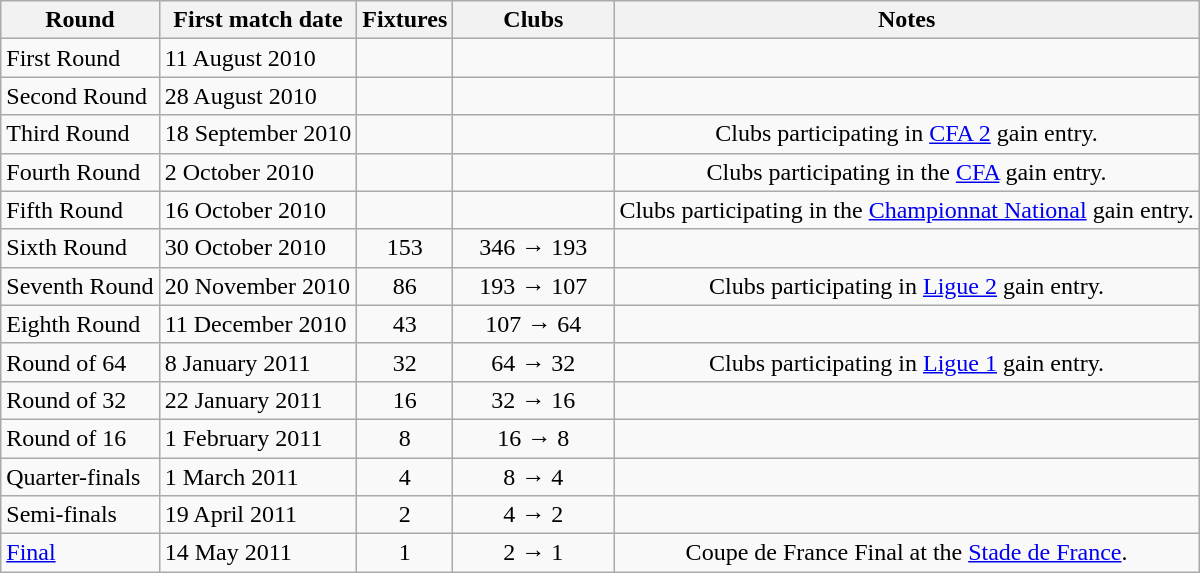<table class="wikitable">
<tr>
<th>Round</th>
<th>First match date</th>
<th>Fixtures</th>
<th width=100>Clubs</th>
<th>Notes</th>
</tr>
<tr align=center>
<td align=left>First Round</td>
<td align=left>11 August 2010</td>
<td></td>
<td></td>
<td></td>
</tr>
<tr align=center>
<td align=left>Second Round</td>
<td align=left>28 August 2010</td>
<td></td>
<td></td>
<td></td>
</tr>
<tr align=center>
<td align=left>Third Round</td>
<td align=left>18 September 2010</td>
<td></td>
<td></td>
<td>Clubs participating in <a href='#'>CFA 2</a> gain entry.</td>
</tr>
<tr align=center>
<td align=left>Fourth Round</td>
<td align=left>2 October 2010</td>
<td></td>
<td></td>
<td>Clubs participating in the <a href='#'>CFA</a> gain entry.</td>
</tr>
<tr align=center>
<td align=left>Fifth Round</td>
<td align=left>16 October 2010</td>
<td></td>
<td></td>
<td>Clubs participating in the <a href='#'>Championnat National</a> gain entry.</td>
</tr>
<tr align=center>
<td align=left>Sixth Round</td>
<td align=left>30 October 2010</td>
<td>153</td>
<td>346 → 193</td>
<td></td>
</tr>
<tr align=center>
<td align=left>Seventh Round</td>
<td align=left>20 November 2010</td>
<td>86</td>
<td>193 → 107</td>
<td>Clubs participating in <a href='#'>Ligue 2</a> gain entry.</td>
</tr>
<tr align=center>
<td align=left>Eighth Round</td>
<td align=left>11 December 2010</td>
<td>43</td>
<td>107 → 64</td>
<td></td>
</tr>
<tr align=center>
<td align=left>Round of 64</td>
<td align=left>8 January 2011</td>
<td>32</td>
<td>64 → 32</td>
<td>Clubs participating in <a href='#'>Ligue 1</a> gain entry.</td>
</tr>
<tr align=center>
<td align=left>Round of 32</td>
<td align=left>22 January 2011</td>
<td>16</td>
<td>32 → 16</td>
<td></td>
</tr>
<tr align=center>
<td align=left>Round of 16</td>
<td align=left>1 February 2011</td>
<td>8</td>
<td>16 → 8</td>
<td></td>
</tr>
<tr align=center>
<td align=left>Quarter-finals</td>
<td align=left>1 March 2011</td>
<td>4</td>
<td>8 → 4</td>
<td></td>
</tr>
<tr align=center>
<td align=left>Semi-finals</td>
<td align=left>19 April 2011</td>
<td>2</td>
<td>4 → 2</td>
<td></td>
</tr>
<tr align=center>
<td align=left><a href='#'>Final</a></td>
<td align=left>14 May 2011</td>
<td>1</td>
<td>2 → 1</td>
<td>Coupe de France Final at the <a href='#'>Stade de France</a>.</td>
</tr>
</table>
